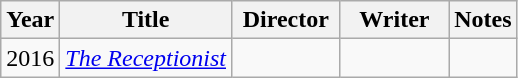<table class="wikitable">
<tr>
<th>Year</th>
<th>Title</th>
<th style="width:65px;">Director</th>
<th style="width:65px;">Writer</th>
<th>Notes</th>
</tr>
<tr>
<td>2016</td>
<td><em><a href='#'>The Receptionist</a></em></td>
<td></td>
<td></td>
<td></td>
</tr>
</table>
